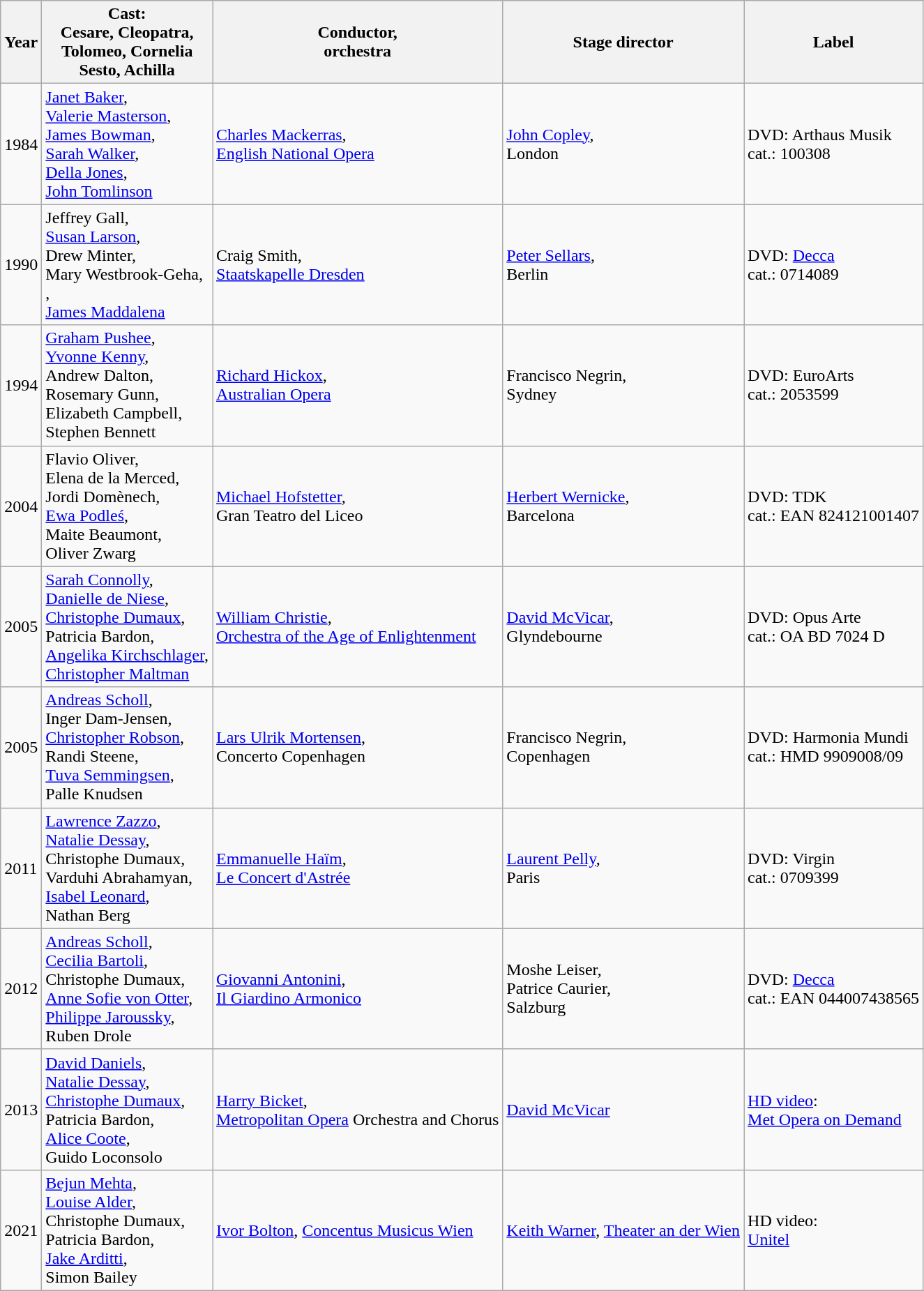<table class="wikitable">
<tr>
<th>Year</th>
<th>Cast:<br>Cesare, Cleopatra,<br>Tolomeo, Cornelia<br>Sesto, Achilla</th>
<th>Conductor,<br>orchestra</th>
<th>Stage director</th>
<th>Label</th>
</tr>
<tr>
<td>1984</td>
<td><a href='#'>Janet Baker</a>,<br><a href='#'>Valerie Masterson</a>,<br><a href='#'>James Bowman</a>,<br><a href='#'>Sarah Walker</a>,<br><a href='#'>Della Jones</a>,<br><a href='#'>John Tomlinson</a></td>
<td><a href='#'>Charles Mackerras</a>,<br><a href='#'>English National Opera</a></td>
<td><a href='#'>John Copley</a>, <br> London</td>
<td>DVD: Arthaus Musik<br>cat.: 100308</td>
</tr>
<tr>
<td>1990</td>
<td>Jeffrey Gall,<br><a href='#'>Susan Larson</a>,<br>Drew Minter,<br>Mary Westbrook-Geha,<br>,<br><a href='#'>James Maddalena</a></td>
<td>Craig Smith,<br><a href='#'>Staatskapelle Dresden</a></td>
<td><a href='#'>Peter Sellars</a>,<br> Berlin</td>
<td>DVD: <a href='#'>Decca</a><br>cat.: 0714089</td>
</tr>
<tr>
<td>1994</td>
<td><a href='#'>Graham Pushee</a>,<br><a href='#'>Yvonne Kenny</a>,<br>Andrew Dalton,<br> Rosemary Gunn,<br>Elizabeth Campbell,<br>Stephen Bennett</td>
<td><a href='#'>Richard Hickox</a>,<br><a href='#'>Australian Opera</a></td>
<td>Francisco Negrin,<br> Sydney</td>
<td>DVD: EuroArts<br>cat.: 2053599</td>
</tr>
<tr>
<td>2004</td>
<td>Flavio Oliver,<br>Elena de la Merced,<br>Jordi Domènech,<br><a href='#'>Ewa Podleś</a>,<br>Maite Beaumont,<br>Oliver Zwarg</td>
<td><a href='#'>Michael Hofstetter</a>,<br>Gran Teatro del Liceo</td>
<td><a href='#'>Herbert Wernicke</a>,<br> Barcelona</td>
<td>DVD: TDK<br>cat.: EAN 824121001407</td>
</tr>
<tr>
<td>2005</td>
<td><a href='#'>Sarah Connolly</a>,<br><a href='#'>Danielle de Niese</a>,<br><a href='#'>Christophe Dumaux</a>,<br>Patricia Bardon,<br><a href='#'>Angelika Kirchschlager</a>,<br><a href='#'>Christopher Maltman</a></td>
<td><a href='#'>William Christie</a>,<br><a href='#'>Orchestra of the Age of Enlightenment</a></td>
<td><a href='#'>David McVicar</a>,<br> Glyndebourne</td>
<td>DVD: Opus Arte<br>cat.: OA BD 7024 D</td>
</tr>
<tr>
<td>2005</td>
<td><a href='#'>Andreas Scholl</a>,<br>Inger Dam-Jensen,<br><a href='#'>Christopher Robson</a>,<br> Randi Steene,<br><a href='#'>Tuva Semmingsen</a>,<br>Palle Knudsen</td>
<td><a href='#'>Lars Ulrik Mortensen</a>,<br>Concerto Copenhagen</td>
<td>Francisco Negrin,<br> Copenhagen</td>
<td>DVD: Harmonia Mundi<br>cat.: HMD 9909008/09</td>
</tr>
<tr>
<td>2011</td>
<td><a href='#'>Lawrence Zazzo</a>,<br><a href='#'>Natalie Dessay</a>,<br>Christophe Dumaux,<br>Varduhi Abrahamyan,<br><a href='#'>Isabel Leonard</a>,<br>Nathan Berg</td>
<td><a href='#'>Emmanuelle Haïm</a>,<br><a href='#'>Le Concert d'Astrée</a></td>
<td><a href='#'>Laurent Pelly</a>,<br> Paris</td>
<td>DVD: Virgin<br>cat.: 0709399</td>
</tr>
<tr>
<td>2012</td>
<td><a href='#'>Andreas Scholl</a>,<br><a href='#'>Cecilia Bartoli</a>,<br>Christophe Dumaux,<br><a href='#'>Anne Sofie von Otter</a>,<br><a href='#'>Philippe Jaroussky</a>,<br>Ruben Drole</td>
<td><a href='#'>Giovanni Antonini</a>,<br><a href='#'>Il Giardino Armonico</a></td>
<td>Moshe Leiser,<br> Patrice Caurier,<br>Salzburg</td>
<td>DVD: <a href='#'>Decca</a><br>cat.: EAN 044007438565</td>
</tr>
<tr>
<td>2013</td>
<td><a href='#'>David Daniels</a>,<br><a href='#'>Natalie Dessay</a>,<br><a href='#'>Christophe Dumaux</a>,<br>Patricia Bardon,<br><a href='#'>Alice Coote</a>,<br>Guido Loconsolo</td>
<td><a href='#'>Harry Bicket</a>,<br><a href='#'>Metropolitan Opera</a> Orchestra and Chorus</td>
<td><a href='#'>David McVicar</a></td>
<td><a href='#'>HD video</a>:<br><a href='#'>Met Opera on Demand</a></td>
</tr>
<tr>
<td>2021</td>
<td><a href='#'>Bejun Mehta</a>,<br><a href='#'>Louise Alder</a>,<br>Christophe Dumaux,<br>Patricia Bardon,<br><a href='#'>Jake Arditti</a>,<br>Simon Bailey</td>
<td><a href='#'>Ivor Bolton</a>, <a href='#'>Concentus Musicus Wien</a></td>
<td><a href='#'>Keith Warner</a>, <a href='#'>Theater an der Wien</a></td>
<td>HD video:<br><a href='#'>Unitel</a></td>
</tr>
</table>
